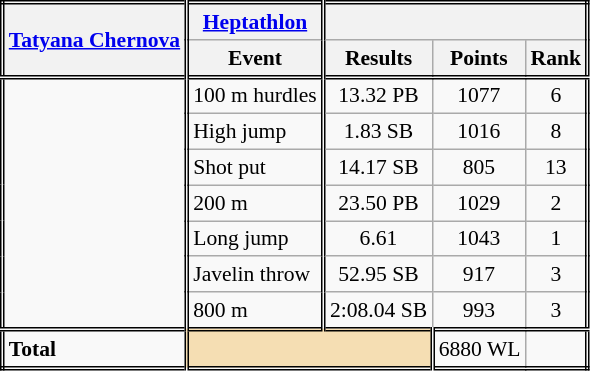<table class=wikitable style="font-size:90%; border: double;">
<tr>
<th style="border-right:double" rowspan="2"><a href='#'>Tatyana Chernova</a></th>
<th style="border-right:double"><a href='#'>Heptathlon</a></th>
<th colspan="3"></th>
</tr>
<tr>
<th style="border-right:double">Event</th>
<th>Results</th>
<th>Points</th>
<th>Rank</th>
</tr>
<tr style="border-top: double;">
<td style="border-right:double" rowspan="7"></td>
<td style="border-right:double">100 m hurdles</td>
<td align=center>13.32 PB</td>
<td align=center>1077</td>
<td align=center>6</td>
</tr>
<tr>
<td style="border-right:double">High jump</td>
<td align=center>1.83 SB</td>
<td align=center>1016</td>
<td align=center>8</td>
</tr>
<tr>
<td style="border-right:double">Shot put</td>
<td align=center>14.17 SB</td>
<td align=center>805</td>
<td align=center>13</td>
</tr>
<tr>
<td style="border-right:double">200 m</td>
<td align=center>23.50 PB</td>
<td align=center>1029</td>
<td align=center>2</td>
</tr>
<tr>
<td style="border-right:double">Long jump</td>
<td align=center>6.61</td>
<td align=center>1043</td>
<td align=center>1</td>
</tr>
<tr>
<td style="border-right:double">Javelin throw</td>
<td align=center>52.95 SB</td>
<td align=center>917</td>
<td align=center>3</td>
</tr>
<tr>
<td style="border-right:double">800 m</td>
<td align=center>2:08.04 SB</td>
<td align=center>993</td>
<td align=center>3</td>
</tr>
<tr style="border-top: double;">
<td style="border-right:double"><strong>Total</strong></td>
<td colspan="2" style="background:wheat; border-right:double;"></td>
<td align=center>6880 WL</td>
<td align=center></td>
</tr>
</table>
